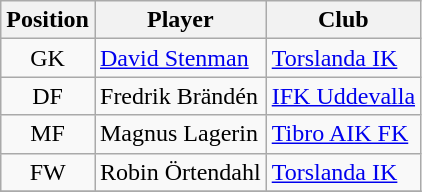<table class="wikitable" style="text-align:center; float: left; margin-right:1em;">
<tr>
<th>Position</th>
<th>Player</th>
<th>Club</th>
</tr>
<tr>
<td>GK</td>
<td align="left"> <a href='#'>David Stenman</a></td>
<td align="left"><a href='#'>Torslanda IK</a></td>
</tr>
<tr>
<td>DF</td>
<td align="left"> Fredrik Brändén</td>
<td align="left"><a href='#'>IFK Uddevalla</a></td>
</tr>
<tr>
<td>MF</td>
<td align="left"> Magnus Lagerin</td>
<td align="left"><a href='#'>Tibro AIK FK</a></td>
</tr>
<tr>
<td>FW</td>
<td align="left"> Robin Örtendahl</td>
<td align="left"><a href='#'>Torslanda IK</a></td>
</tr>
<tr>
</tr>
</table>
